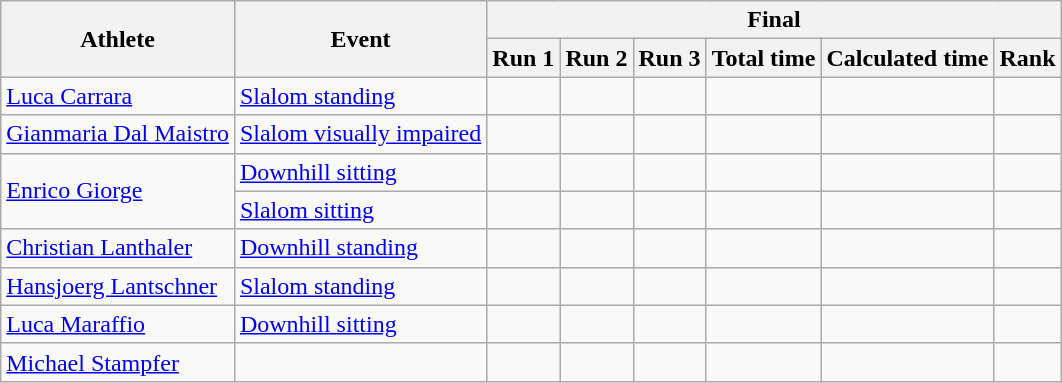<table class="wikitable" style="font-size:100%">
<tr>
<th rowspan="2">Athlete</th>
<th rowspan="2">Event</th>
<th colspan="6">Final</th>
</tr>
<tr>
<th>Run 1</th>
<th>Run 2</th>
<th>Run 3</th>
<th>Total time</th>
<th>Calculated time</th>
<th>Rank</th>
</tr>
<tr>
<td rowspan=1><a href='#'>Luca Carrara</a></td>
<td><a href='#'>Slalom standing</a></td>
<td align="center"></td>
<td align="center"></td>
<td align="center"></td>
<td align="center"></td>
<td align="center"></td>
<td align="center"></td>
</tr>
<tr>
<td rowspan=1><a href='#'>Gianmaria Dal Maistro</a></td>
<td><a href='#'>Slalom visually impaired</a></td>
<td align="center"></td>
<td align="center"></td>
<td align="center"></td>
<td align="center"></td>
<td align="center"></td>
<td align="center"></td>
</tr>
<tr>
<td rowspan=2><a href='#'>Enrico Giorge</a></td>
<td><a href='#'>Downhill sitting</a></td>
<td align="center"></td>
<td align="center"></td>
<td align="center"></td>
<td align="center"></td>
<td align="center"></td>
<td align="center"></td>
</tr>
<tr>
<td><a href='#'>Slalom sitting</a></td>
<td align="center"></td>
<td align="center"></td>
<td align="center"></td>
<td align="center"></td>
<td align="center"></td>
<td align="center"></td>
</tr>
<tr>
<td rowspan=1><a href='#'>Christian Lanthaler</a></td>
<td><a href='#'>Downhill standing</a></td>
<td align="center"></td>
<td align="center"></td>
<td align="center"></td>
<td align="center"></td>
<td align="center"></td>
<td align="center"></td>
</tr>
<tr>
<td rowspan=1><a href='#'>Hansjoerg Lantschner</a></td>
<td><a href='#'>Slalom standing</a></td>
<td align="center"></td>
<td align="center"></td>
<td align="center"></td>
<td align="center"></td>
<td align="center"></td>
<td align="center"></td>
</tr>
<tr>
<td rowspan=1><a href='#'>Luca Maraffio</a></td>
<td><a href='#'>Downhill sitting</a></td>
<td align="center"></td>
<td align="center"></td>
<td align="center"></td>
<td align="center"></td>
<td align="center"></td>
<td align="center"></td>
</tr>
<tr>
<td rowspan=1><a href='#'>Michael Stampfer</a></td>
<td></td>
<td align="center"></td>
<td align="center"></td>
<td align="center"></td>
<td align="center"></td>
<td align="center"></td>
<td align="center"></td>
</tr>
</table>
